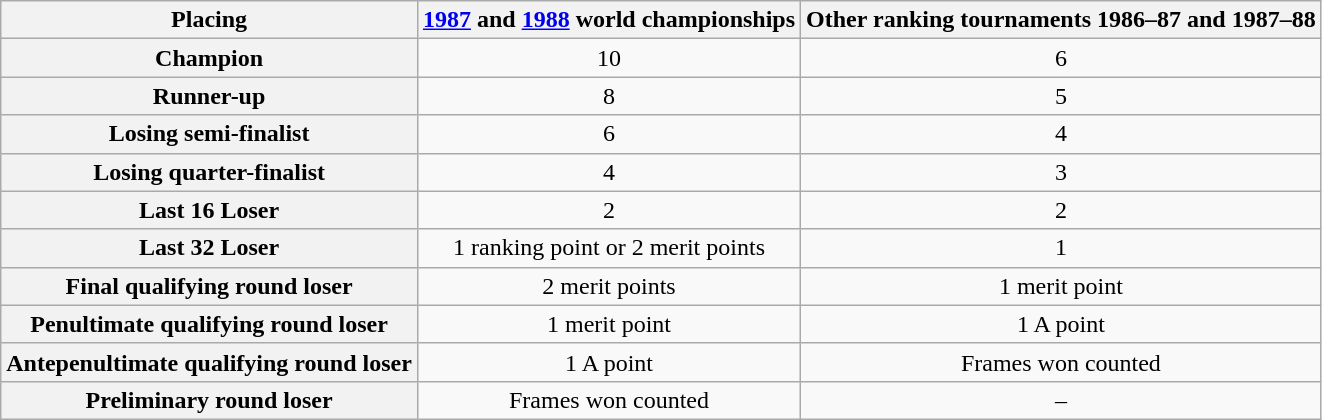<table class="wikitable">
<tr>
<th scope=col>Placing</th>
<th scope=col><a href='#'>1987</a> and <a href='#'>1988</a> world championships</th>
<th scope=col>Other ranking tournaments 1986–87 and 1987–88</th>
</tr>
<tr>
<th scope=row>Champion</th>
<td align="center">10</td>
<td align="center">6</td>
</tr>
<tr>
<th scope=row>Runner-up</th>
<td align="center">8</td>
<td align="center">5</td>
</tr>
<tr>
<th scope=row>Losing semi-finalist</th>
<td align="center">6</td>
<td align="center">4</td>
</tr>
<tr>
<th scope=row>Losing quarter-finalist</th>
<td align="center">4</td>
<td align="center">3</td>
</tr>
<tr>
<th scope=row>Last 16 Loser</th>
<td align="center">2</td>
<td align="center">2</td>
</tr>
<tr>
<th scope=row>Last 32 Loser</th>
<td align="center">1 ranking point or 2 merit points</td>
<td align="center">1</td>
</tr>
<tr>
<th scope=row>Final qualifying round loser</th>
<td align="center">2 merit points</td>
<td align="center">1 merit point</td>
</tr>
<tr>
<th scope=row>Penultimate qualifying round loser</th>
<td align="center">1 merit point</td>
<td align="center">1 A point</td>
</tr>
<tr>
<th scope=row>Antepenultimate qualifying round loser</th>
<td align="center">1 A point</td>
<td align="center">Frames won counted</td>
</tr>
<tr>
<th scope=row>Preliminary round loser</th>
<td align="center">Frames won counted</td>
<td align="center">–</td>
</tr>
</table>
